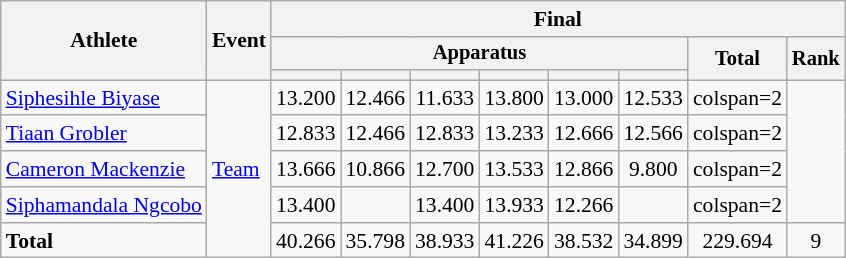<table class="wikitable" style="font-size:90%">
<tr>
<th rowspan=3>Athlete</th>
<th rowspan=3>Event</th>
<th colspan=8>Final</th>
</tr>
<tr style="font-size:95%">
<th colspan=6>Apparatus</th>
<th rowspan=2>Total</th>
<th rowspan=2>Rank</th>
</tr>
<tr style="font-size:95%">
<th></th>
<th></th>
<th></th>
<th></th>
<th></th>
<th></th>
</tr>
<tr align=center>
<td align=left><a href='#'>Siphesihle Biyase</a></td>
<td align=left rowspan=5><a href='#'>Team</a></td>
<td>13.200</td>
<td>12.466</td>
<td>11.633</td>
<td>13.800</td>
<td>13.000</td>
<td>12.533</td>
<td>colspan=2 </td>
</tr>
<tr align=center>
<td align=left><a href='#'>Tiaan Grobler</a></td>
<td>12.833</td>
<td>12.466</td>
<td>12.833</td>
<td>13.233</td>
<td>12.666</td>
<td>12.566</td>
<td>colspan=2 </td>
</tr>
<tr align=center>
<td align=left><a href='#'>Cameron Mackenzie</a></td>
<td>13.666</td>
<td>10.866</td>
<td>12.700</td>
<td>13.533</td>
<td>12.866</td>
<td>9.800</td>
<td>colspan=2 </td>
</tr>
<tr align=center>
<td align=left><a href='#'>Siphamandala Ngcobo</a></td>
<td>13.400</td>
<td></td>
<td>13.400</td>
<td>13.933</td>
<td>12.266</td>
<td></td>
<td>colspan=2 </td>
</tr>
<tr align=center>
<td align=left><strong>Total</strong></td>
<td>40.266</td>
<td>35.798</td>
<td>38.933</td>
<td>41.226</td>
<td>38.532</td>
<td>34.899</td>
<td>229.694</td>
<td>9</td>
</tr>
</table>
